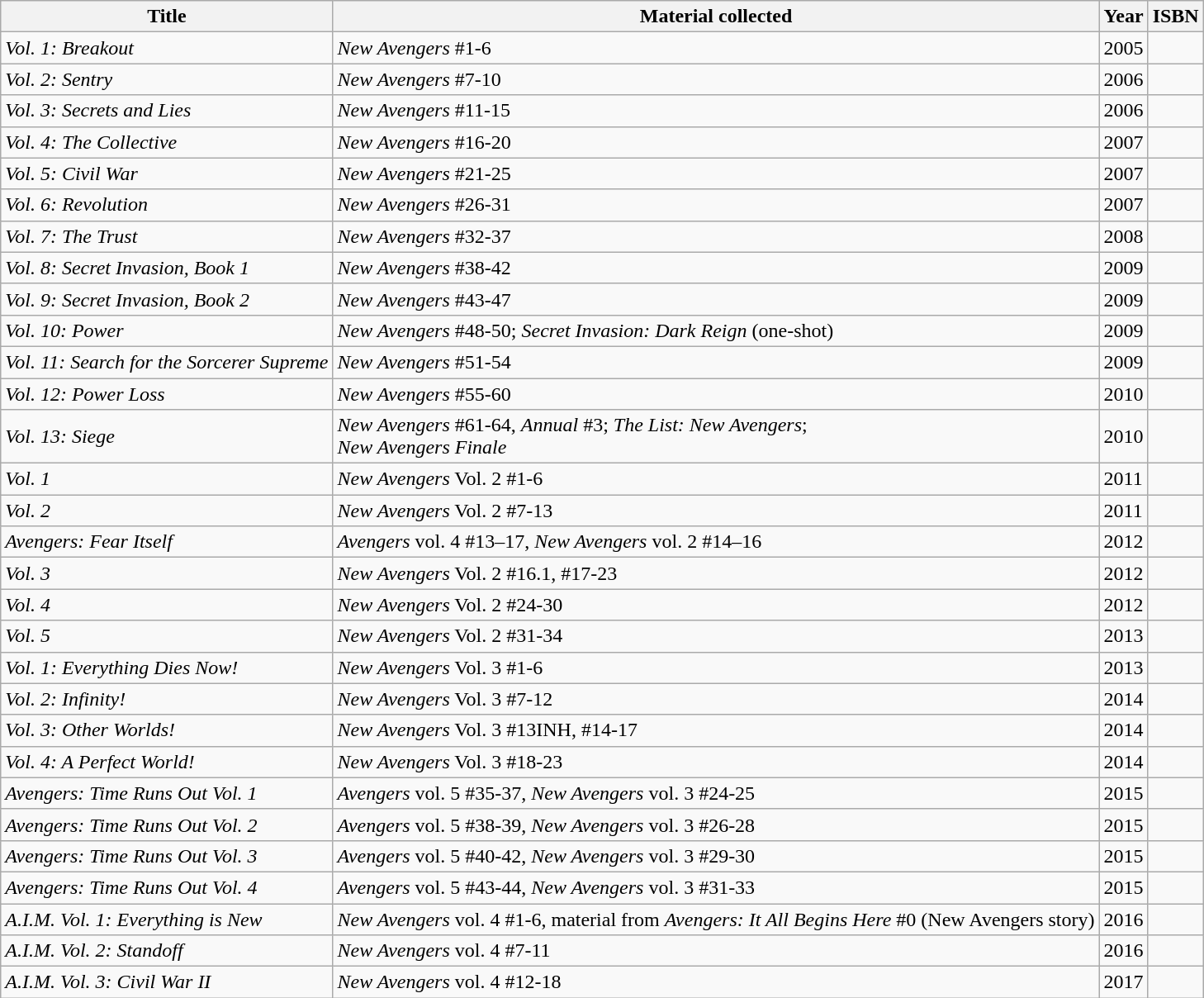<table class="wikitable sortable">
<tr>
<th>Title</th>
<th>Material collected</th>
<th>Year</th>
<th>ISBN</th>
</tr>
<tr>
<td><em>Vol. 1: Breakout</em></td>
<td><em>New Avengers</em> #1-6</td>
<td>2005</td>
<td></td>
</tr>
<tr>
<td><em>Vol. 2: Sentry</em></td>
<td><em>New Avengers</em> #7-10</td>
<td>2006</td>
<td></td>
</tr>
<tr>
<td><em>Vol. 3: Secrets and Lies</em></td>
<td><em>New Avengers</em> #11-15</td>
<td>2006</td>
<td></td>
</tr>
<tr>
<td><em>Vol. 4: The Collective</em></td>
<td><em>New Avengers</em> #16-20</td>
<td>2007</td>
<td></td>
</tr>
<tr>
<td><em>Vol. 5: Civil War</em></td>
<td><em>New Avengers</em> #21-25</td>
<td>2007</td>
<td></td>
</tr>
<tr>
<td><em>Vol. 6: Revolution</em></td>
<td><em>New Avengers</em> #26-31</td>
<td>2007</td>
<td></td>
</tr>
<tr>
<td><em>Vol. 7: The Trust</em></td>
<td><em>New Avengers</em> #32-37</td>
<td>2008</td>
<td></td>
</tr>
<tr>
<td><em>Vol. 8: Secret Invasion, Book 1</em></td>
<td><em>New Avengers</em> #38-42</td>
<td>2009</td>
<td></td>
</tr>
<tr>
<td><em>Vol. 9: Secret Invasion, Book 2</em></td>
<td><em>New Avengers</em> #43-47</td>
<td>2009</td>
<td></td>
</tr>
<tr>
<td><em>Vol. 10: Power</em></td>
<td><em>New Avengers</em> #48-50; <em>Secret Invasion: Dark Reign</em> (one-shot)</td>
<td>2009</td>
<td></td>
</tr>
<tr>
<td><em>Vol. 11: Search for the Sorcerer Supreme</em></td>
<td><em>New Avengers</em> #51-54</td>
<td>2009</td>
<td></td>
</tr>
<tr>
<td><em>Vol. 12: Power Loss</em></td>
<td><em>New Avengers</em> #55-60</td>
<td>2010</td>
<td></td>
</tr>
<tr>
<td><em>Vol. 13: Siege</em></td>
<td><em>New Avengers</em> #61-64, <em>Annual</em> #3; <em>The List: New Avengers</em>;<br> <em>New Avengers Finale</em></td>
<td>2010</td>
<td></td>
</tr>
<tr>
<td><em>Vol. 1</em></td>
<td><em>New Avengers</em> Vol. 2 #1-6</td>
<td>2011</td>
<td></td>
</tr>
<tr>
<td><em>Vol. 2</em></td>
<td><em>New Avengers</em> Vol. 2 #7-13</td>
<td>2011</td>
<td></td>
</tr>
<tr>
<td><em>Avengers: Fear Itself</em></td>
<td><em>Avengers</em> vol. 4 #13–17, <em>New Avengers</em> vol. 2 #14–16</td>
<td>2012</td>
<td></td>
</tr>
<tr>
<td><em>Vol. 3</em></td>
<td><em>New Avengers</em> Vol. 2 #16.1, #17-23</td>
<td>2012</td>
<td></td>
</tr>
<tr>
<td><em>Vol. 4</em></td>
<td><em>New Avengers</em> Vol. 2 #24-30</td>
<td>2012</td>
<td></td>
</tr>
<tr>
<td><em>Vol. 5</em></td>
<td><em>New Avengers</em> Vol. 2 #31-34</td>
<td>2013</td>
<td></td>
</tr>
<tr>
<td><em>Vol. 1: Everything Dies Now!</em></td>
<td><em>New Avengers</em> Vol. 3 #1-6</td>
<td>2013</td>
<td></td>
</tr>
<tr>
<td><em>Vol. 2: Infinity!</em></td>
<td><em>New Avengers</em> Vol. 3 #7-12</td>
<td>2014</td>
<td></td>
</tr>
<tr>
<td><em>Vol. 3: Other Worlds!</em></td>
<td><em>New Avengers</em> Vol. 3 #13INH, #14-17</td>
<td>2014</td>
<td></td>
</tr>
<tr>
<td><em>Vol. 4: A Perfect World!</em></td>
<td><em>New Avengers</em> Vol. 3 #18-23</td>
<td>2014</td>
<td></td>
</tr>
<tr>
<td><em>Avengers: Time Runs Out Vol. 1</em></td>
<td><em>Avengers</em> vol. 5 #35-37, <em>New Avengers</em> vol. 3 #24-25</td>
<td>2015</td>
<td></td>
</tr>
<tr>
<td><em>Avengers: Time Runs Out Vol. 2</em></td>
<td><em>Avengers</em> vol. 5 #38-39, <em>New Avengers</em> vol. 3 #26-28</td>
<td>2015</td>
<td></td>
</tr>
<tr>
<td><em>Avengers: Time Runs Out Vol. 3</em></td>
<td><em>Avengers</em> vol. 5 #40-42, <em>New Avengers</em> vol. 3 #29-30</td>
<td>2015</td>
<td></td>
</tr>
<tr>
<td><em>Avengers: Time Runs Out Vol. 4</em></td>
<td><em>Avengers</em> vol. 5 #43-44, <em>New Avengers</em> vol. 3 #31-33</td>
<td>2015</td>
<td></td>
</tr>
<tr>
<td><em>A.I.M. Vol. 1: Everything is New</em></td>
<td><em>New Avengers</em> vol. 4 #1-6, material from <em>Avengers: It All Begins Here</em> #0 (New Avengers story)</td>
<td>2016</td>
<td></td>
</tr>
<tr>
<td><em>A.I.M. Vol. 2: Standoff</em></td>
<td><em>New Avengers</em> vol. 4 #7-11</td>
<td>2016</td>
<td></td>
</tr>
<tr>
<td><em>A.I.M. Vol. 3: Civil War II</em></td>
<td><em>New Avengers</em> vol. 4 #12-18</td>
<td>2017</td>
<td></td>
</tr>
</table>
